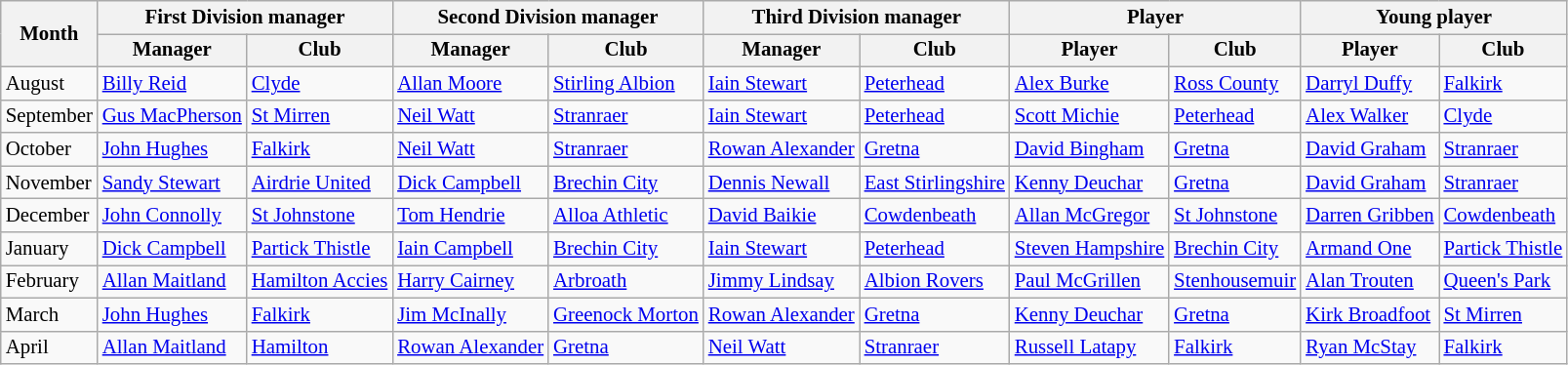<table class="wikitable" style="font-size:87%">
<tr>
<th rowspan=2>Month</th>
<th colspan=2>First Division manager</th>
<th colspan=2>Second Division manager</th>
<th colspan=2>Third Division manager</th>
<th colspan=2>Player</th>
<th colspan=2>Young player</th>
</tr>
<tr>
<th>Manager</th>
<th>Club</th>
<th>Manager</th>
<th>Club</th>
<th>Manager</th>
<th>Club</th>
<th>Player</th>
<th>Club</th>
<th>Player</th>
<th>Club</th>
</tr>
<tr>
<td>August</td>
<td> <a href='#'>Billy Reid</a></td>
<td><a href='#'>Clyde</a></td>
<td> <a href='#'>Allan Moore</a></td>
<td><a href='#'>Stirling Albion</a></td>
<td> <a href='#'>Iain Stewart</a></td>
<td><a href='#'>Peterhead</a></td>
<td> <a href='#'>Alex Burke</a></td>
<td><a href='#'>Ross County</a></td>
<td> <a href='#'>Darryl Duffy</a></td>
<td><a href='#'>Falkirk</a></td>
</tr>
<tr>
<td>September</td>
<td> <a href='#'>Gus MacPherson</a></td>
<td><a href='#'>St Mirren</a></td>
<td> <a href='#'>Neil Watt</a></td>
<td><a href='#'>Stranraer</a></td>
<td> <a href='#'>Iain Stewart</a></td>
<td><a href='#'>Peterhead</a></td>
<td> <a href='#'>Scott Michie</a></td>
<td><a href='#'>Peterhead</a></td>
<td> <a href='#'>Alex Walker</a></td>
<td><a href='#'>Clyde</a></td>
</tr>
<tr>
<td>October</td>
<td> <a href='#'>John Hughes</a></td>
<td><a href='#'>Falkirk</a></td>
<td> <a href='#'>Neil Watt</a></td>
<td><a href='#'>Stranraer</a></td>
<td> <a href='#'>Rowan Alexander</a></td>
<td><a href='#'>Gretna</a></td>
<td> <a href='#'>David Bingham</a></td>
<td><a href='#'>Gretna</a></td>
<td> <a href='#'>David Graham</a></td>
<td><a href='#'>Stranraer</a></td>
</tr>
<tr>
<td>November</td>
<td> <a href='#'>Sandy Stewart</a></td>
<td><a href='#'>Airdrie United</a></td>
<td> <a href='#'>Dick Campbell</a></td>
<td><a href='#'>Brechin City</a></td>
<td> <a href='#'>Dennis Newall</a></td>
<td><a href='#'>East Stirlingshire</a></td>
<td> <a href='#'>Kenny Deuchar</a></td>
<td><a href='#'>Gretna</a></td>
<td> <a href='#'>David Graham</a></td>
<td><a href='#'>Stranraer</a></td>
</tr>
<tr>
<td>December</td>
<td> <a href='#'>John Connolly</a></td>
<td><a href='#'>St Johnstone</a></td>
<td> <a href='#'>Tom Hendrie</a></td>
<td><a href='#'>Alloa Athletic</a></td>
<td> <a href='#'>David Baikie</a></td>
<td><a href='#'>Cowdenbeath</a></td>
<td> <a href='#'>Allan McGregor</a></td>
<td><a href='#'>St Johnstone</a></td>
<td> <a href='#'>Darren Gribben</a></td>
<td><a href='#'>Cowdenbeath</a></td>
</tr>
<tr>
<td>January</td>
<td> <a href='#'>Dick Campbell</a></td>
<td><a href='#'>Partick Thistle</a></td>
<td> <a href='#'>Iain Campbell</a></td>
<td><a href='#'>Brechin City</a></td>
<td> <a href='#'>Iain Stewart</a></td>
<td><a href='#'>Peterhead</a></td>
<td> <a href='#'>Steven Hampshire</a></td>
<td><a href='#'>Brechin City</a></td>
<td> <a href='#'>Armand One</a></td>
<td><a href='#'>Partick Thistle</a></td>
</tr>
<tr>
<td>February</td>
<td> <a href='#'>Allan Maitland</a></td>
<td><a href='#'>Hamilton Accies</a></td>
<td> <a href='#'>Harry Cairney</a></td>
<td><a href='#'>Arbroath</a></td>
<td> <a href='#'>Jimmy Lindsay</a></td>
<td><a href='#'>Albion Rovers</a></td>
<td> <a href='#'>Paul McGrillen</a></td>
<td><a href='#'>Stenhousemuir</a></td>
<td> <a href='#'>Alan Trouten</a></td>
<td><a href='#'>Queen's Park</a></td>
</tr>
<tr>
<td>March</td>
<td> <a href='#'>John Hughes</a></td>
<td><a href='#'>Falkirk</a></td>
<td> <a href='#'>Jim McInally</a></td>
<td><a href='#'>Greenock Morton</a></td>
<td> <a href='#'>Rowan Alexander</a></td>
<td><a href='#'>Gretna</a></td>
<td> <a href='#'>Kenny Deuchar</a></td>
<td><a href='#'>Gretna</a></td>
<td> <a href='#'>Kirk Broadfoot</a></td>
<td><a href='#'>St Mirren</a></td>
</tr>
<tr>
<td>April</td>
<td> <a href='#'>Allan Maitland</a></td>
<td><a href='#'>Hamilton</a></td>
<td> <a href='#'>Rowan Alexander</a></td>
<td><a href='#'>Gretna</a></td>
<td> <a href='#'>Neil Watt</a></td>
<td><a href='#'>Stranraer</a></td>
<td> <a href='#'>Russell Latapy</a></td>
<td><a href='#'>Falkirk</a></td>
<td> <a href='#'>Ryan McStay</a></td>
<td><a href='#'>Falkirk</a></td>
</tr>
</table>
